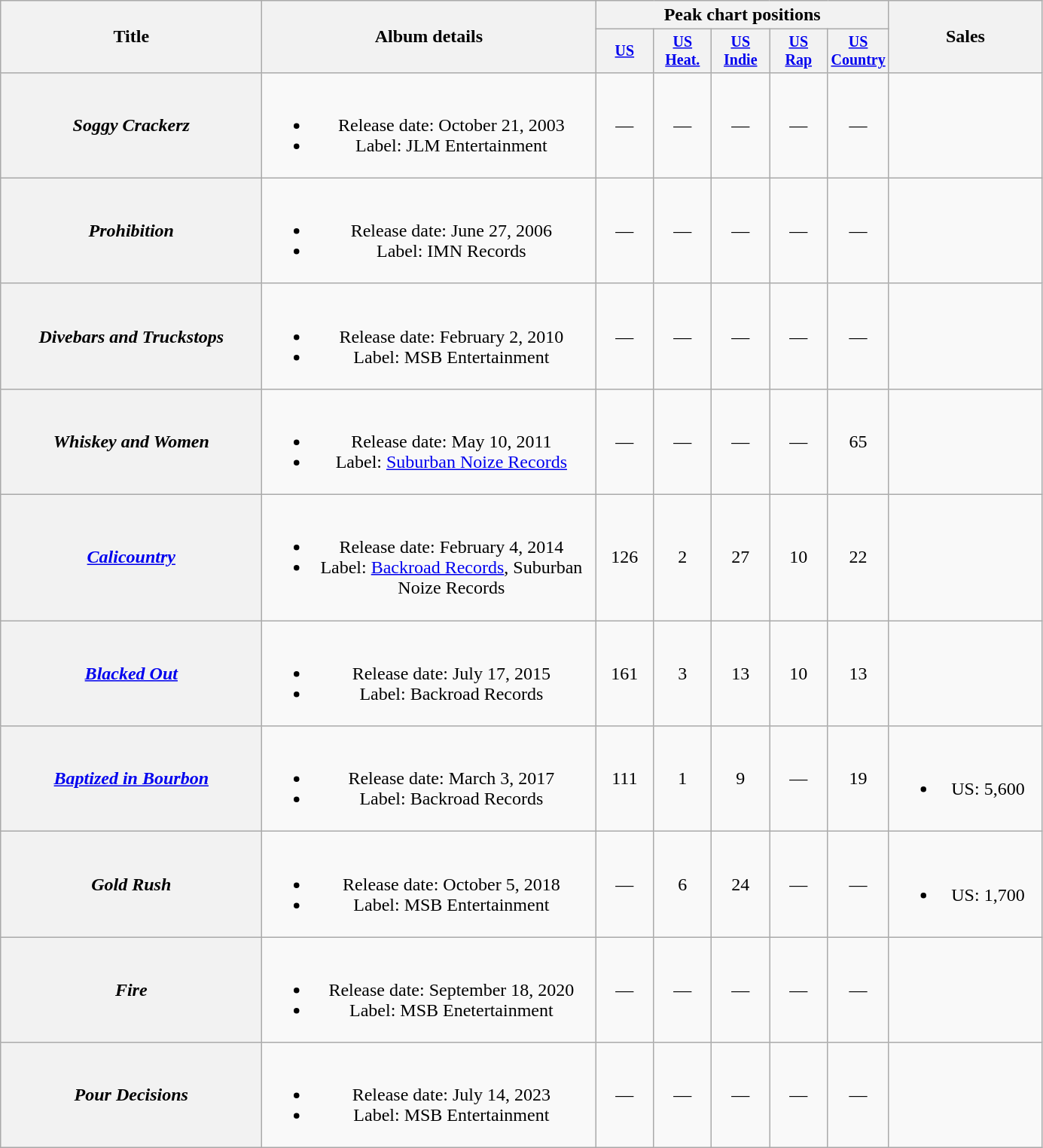<table class="wikitable plainrowheaders" style="text-align:center;">
<tr>
<th rowspan="2" style="width:14em;">Title</th>
<th rowspan="2" style="width:18em;">Album details</th>
<th colspan="5">Peak chart positions</th>
<th rowspan="2" style="width:8em;">Sales</th>
</tr>
<tr style="font-size:smaller;">
<th width="45"><a href='#'>US</a><br></th>
<th width="45"><a href='#'>US<br>Heat.</a><br></th>
<th width="45"><a href='#'>US<br>Indie</a><br></th>
<th width="45"><a href='#'>US<br>Rap</a><br></th>
<th width="45"><a href='#'>US Country</a><br></th>
</tr>
<tr>
<th scope="row"><em>Soggy Crackerz</em></th>
<td><br><ul><li>Release date: October 21, 2003</li><li>Label: JLM Entertainment</li></ul></td>
<td>—</td>
<td>—</td>
<td>—</td>
<td>—</td>
<td>—</td>
<td></td>
</tr>
<tr>
<th scope="row"><em>Prohibition</em></th>
<td><br><ul><li>Release date: June 27, 2006</li><li>Label: IMN Records</li></ul></td>
<td>—</td>
<td>—</td>
<td>—</td>
<td>—</td>
<td>—</td>
<td></td>
</tr>
<tr>
<th scope="row"><em>Divebars and Truckstops</em></th>
<td><br><ul><li>Release date: February 2, 2010</li><li>Label: MSB Entertainment</li></ul></td>
<td>—</td>
<td>—</td>
<td>—</td>
<td>—</td>
<td>—</td>
<td></td>
</tr>
<tr>
<th scope="row"><em>Whiskey and Women</em></th>
<td><br><ul><li>Release date: May 10, 2011</li><li>Label: <a href='#'>Suburban Noize Records</a></li></ul></td>
<td>—</td>
<td>—</td>
<td>—</td>
<td>—</td>
<td>65</td>
<td></td>
</tr>
<tr>
<th scope="row"><em><a href='#'>Calicountry</a></em></th>
<td><br><ul><li>Release date: February 4, 2014</li><li>Label: <a href='#'>Backroad Records</a>, Suburban Noize Records</li></ul></td>
<td>126</td>
<td>2</td>
<td>27</td>
<td>10</td>
<td>22</td>
<td></td>
</tr>
<tr>
<th scope="row"><em><a href='#'>Blacked Out</a></em></th>
<td><br><ul><li>Release date: July 17, 2015</li><li>Label: Backroad Records</li></ul></td>
<td>161</td>
<td>3</td>
<td>13</td>
<td>10</td>
<td>13</td>
<td></td>
</tr>
<tr>
<th scope="row"><em><a href='#'>Baptized in Bourbon</a></em></th>
<td><br><ul><li>Release date: March 3, 2017</li><li>Label: Backroad Records</li></ul></td>
<td>111</td>
<td>1</td>
<td>9</td>
<td>—</td>
<td>19</td>
<td><br><ul><li>US: 5,600</li></ul></td>
</tr>
<tr>
<th scope="row"><em>Gold Rush</em></th>
<td><br><ul><li>Release date: October 5, 2018</li><li>Label: MSB Entertainment</li></ul></td>
<td>—</td>
<td>6</td>
<td>24</td>
<td>—</td>
<td>—</td>
<td><br><ul><li>US: 1,700</li></ul></td>
</tr>
<tr>
<th scope="row"><em>Fire</em></th>
<td><br><ul><li>Release date: September 18, 2020</li><li>Label: MSB Enetertainment</li></ul></td>
<td>—</td>
<td>—</td>
<td>—</td>
<td>—</td>
<td>—</td>
<td></td>
</tr>
<tr>
<th scope="row"><em>Pour Decisions</em></th>
<td><br><ul><li>Release date: July 14, 2023</li><li>Label: MSB Entertainment</li></ul></td>
<td>—</td>
<td>—</td>
<td>—</td>
<td>—</td>
<td>—</td>
<td></td>
</tr>
</table>
